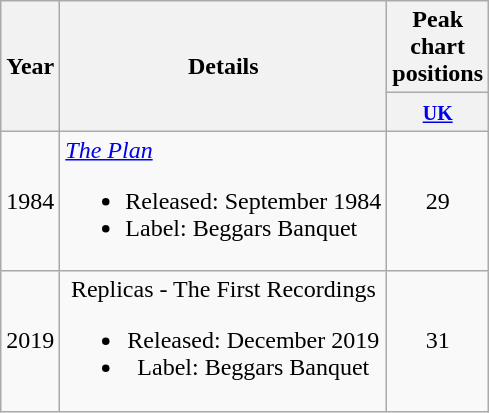<table class="wikitable" style="text-align:center;">
<tr>
<th rowspan="2">Year</th>
<th rowspan="2">Details</th>
<th colspan="1">Peak chart positions</th>
</tr>
<tr>
<th width="30"><small><a href='#'>UK</a></small><br></th>
</tr>
<tr>
<td>1984</td>
<td align="left"><em><a href='#'>The Plan</a></em><br><ul><li>Released: September 1984</li><li>Label: Beggars Banquet</li></ul></td>
<td>29</td>
</tr>
<tr>
<td>2019</td>
<td>Replicas - The First Recordings<br><ul><li>Released: December 2019</li><li>Label: Beggars Banquet</li></ul></td>
<td>31</td>
</tr>
</table>
